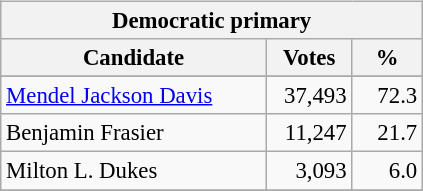<table class="wikitable" align="left" style="margin: 1em 1em 1em 0; font-size: 95%;">
<tr>
<th colspan="3">Democratic primary</th>
</tr>
<tr>
<th colspan="1" style="width: 170px">Candidate</th>
<th style="width: 50px">Votes</th>
<th style="width: 40px">%</th>
</tr>
<tr>
</tr>
<tr>
<td><a href='#'>Mendel Jackson Davis</a></td>
<td align="right">37,493</td>
<td align="right">72.3</td>
</tr>
<tr>
<td>Benjamin Frasier</td>
<td align="right">11,247</td>
<td align="right">21.7</td>
</tr>
<tr>
<td>Milton L. Dukes</td>
<td align="right">3,093</td>
<td align="right">6.0</td>
</tr>
<tr>
</tr>
</table>
